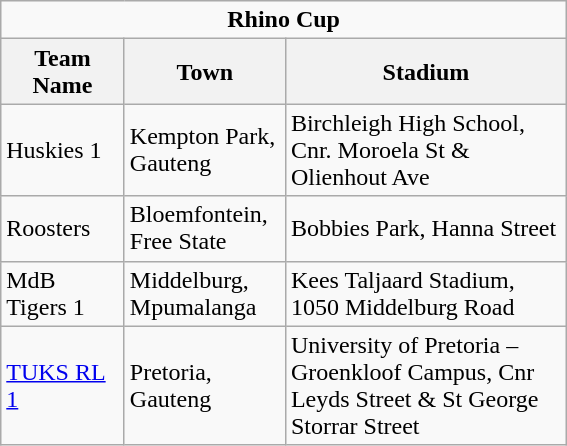<table class="wikitable">
<tr>
<td colspan=3 align=center><strong>Rhino Cup</strong></td>
</tr>
<tr>
<th width="75">Team Name</th>
<th width="100">Town</th>
<th width="180">Stadium</th>
</tr>
<tr>
<td>Huskies 1</td>
<td>Kempton Park, Gauteng</td>
<td>Birchleigh High School, Cnr. Moroela St & Olienhout Ave</td>
</tr>
<tr>
<td>Roosters</td>
<td>Bloemfontein, Free State</td>
<td>Bobbies Park, Hanna Street</td>
</tr>
<tr>
<td>MdB Tigers 1</td>
<td>Middelburg, Mpumalanga</td>
<td>Kees Taljaard Stadium, 1050 Middelburg Road</td>
</tr>
<tr>
<td><a href='#'>TUKS RL 1</a></td>
<td>Pretoria, Gauteng</td>
<td>University of Pretoria – Groenkloof Campus, Cnr Leyds Street & St George Storrar Street</td>
</tr>
</table>
